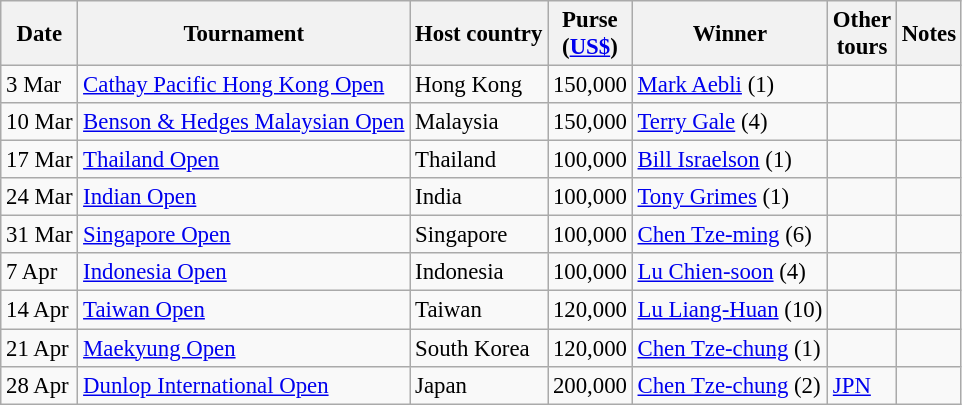<table class="wikitable" style="font-size:95%">
<tr>
<th>Date</th>
<th>Tournament</th>
<th>Host country</th>
<th>Purse<br>(<a href='#'>US$</a>)</th>
<th>Winner</th>
<th>Other<br>tours</th>
<th>Notes</th>
</tr>
<tr>
<td>3 Mar</td>
<td><a href='#'>Cathay Pacific Hong Kong Open</a></td>
<td>Hong Kong</td>
<td align=right>150,000</td>
<td> <a href='#'>Mark Aebli</a> (1)</td>
<td></td>
<td></td>
</tr>
<tr>
<td>10 Mar</td>
<td><a href='#'>Benson & Hedges Malaysian Open</a></td>
<td>Malaysia</td>
<td align=right>150,000</td>
<td> <a href='#'>Terry Gale</a> (4)</td>
<td></td>
<td></td>
</tr>
<tr>
<td>17 Mar</td>
<td><a href='#'>Thailand Open</a></td>
<td>Thailand</td>
<td align=right>100,000</td>
<td> <a href='#'>Bill Israelson</a> (1)</td>
<td></td>
<td></td>
</tr>
<tr>
<td>24 Mar</td>
<td><a href='#'>Indian Open</a></td>
<td>India</td>
<td align=right>100,000</td>
<td> <a href='#'>Tony Grimes</a> (1)</td>
<td></td>
<td></td>
</tr>
<tr>
<td>31 Mar</td>
<td><a href='#'>Singapore Open</a></td>
<td>Singapore</td>
<td align=right>100,000</td>
<td> <a href='#'>Chen Tze-ming</a> (6)</td>
<td></td>
<td></td>
</tr>
<tr>
<td>7 Apr</td>
<td><a href='#'>Indonesia Open</a></td>
<td>Indonesia</td>
<td align=right>100,000</td>
<td> <a href='#'>Lu Chien-soon</a> (4)</td>
<td></td>
<td></td>
</tr>
<tr>
<td>14 Apr</td>
<td><a href='#'>Taiwan Open</a></td>
<td>Taiwan</td>
<td align=right>120,000</td>
<td> <a href='#'>Lu Liang-Huan</a> (10)</td>
<td></td>
<td></td>
</tr>
<tr>
<td>21 Apr</td>
<td><a href='#'>Maekyung Open</a></td>
<td>South Korea</td>
<td align=right>120,000</td>
<td> <a href='#'>Chen Tze-chung</a> (1)</td>
<td></td>
<td></td>
</tr>
<tr>
<td>28 Apr</td>
<td><a href='#'>Dunlop International Open</a></td>
<td>Japan</td>
<td align=right>200,000</td>
<td> <a href='#'>Chen Tze-chung</a> (2)</td>
<td><a href='#'>JPN</a></td>
<td></td>
</tr>
</table>
